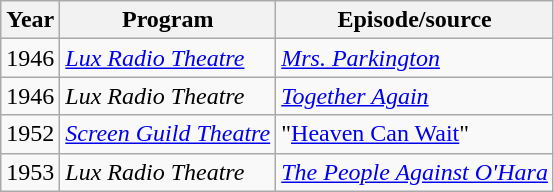<table class="wikitable">
<tr>
<th>Year</th>
<th>Program</th>
<th>Episode/source</th>
</tr>
<tr>
<td>1946</td>
<td><em><a href='#'>Lux Radio Theatre</a></em></td>
<td><em><a href='#'>Mrs. Parkington</a></em></td>
</tr>
<tr>
<td>1946</td>
<td><em>Lux Radio Theatre</em></td>
<td><em><a href='#'>Together Again</a></em></td>
</tr>
<tr>
<td>1952</td>
<td><em><a href='#'>Screen Guild Theatre</a></em></td>
<td>"<a href='#'>Heaven Can Wait</a>"</td>
</tr>
<tr>
<td>1953</td>
<td><em>Lux Radio Theatre</em></td>
<td><em><a href='#'>The People Against O'Hara</a></em></td>
</tr>
</table>
